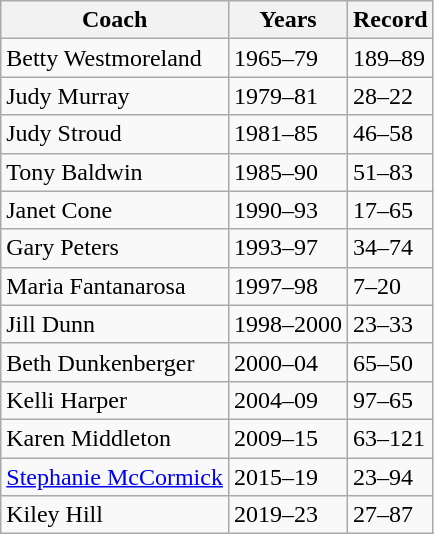<table class="wikitable">
<tr>
<th>Coach</th>
<th>Years</th>
<th>Record</th>
</tr>
<tr>
<td>Betty Westmoreland</td>
<td>1965–79</td>
<td>189–89</td>
</tr>
<tr>
<td>Judy Murray</td>
<td>1979–81</td>
<td>28–22</td>
</tr>
<tr>
<td>Judy Stroud</td>
<td>1981–85</td>
<td>46–58</td>
</tr>
<tr>
<td>Tony Baldwin</td>
<td>1985–90</td>
<td>51–83</td>
</tr>
<tr>
<td>Janet Cone</td>
<td>1990–93</td>
<td>17–65</td>
</tr>
<tr>
<td>Gary Peters</td>
<td>1993–97</td>
<td>34–74</td>
</tr>
<tr>
<td>Maria Fantanarosa</td>
<td>1997–98</td>
<td>7–20</td>
</tr>
<tr>
<td>Jill Dunn</td>
<td>1998–2000</td>
<td>23–33</td>
</tr>
<tr>
<td>Beth Dunkenberger</td>
<td>2000–04</td>
<td>65–50</td>
</tr>
<tr>
<td>Kelli Harper</td>
<td>2004–09</td>
<td>97–65</td>
</tr>
<tr>
<td>Karen Middleton</td>
<td>2009–15</td>
<td>63–121</td>
</tr>
<tr>
<td><a href='#'>Stephanie McCormick</a></td>
<td>2015–19</td>
<td>23–94</td>
</tr>
<tr>
<td>Kiley Hill</td>
<td>2019–23</td>
<td>27–87</td>
</tr>
</table>
